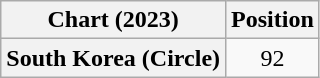<table class="wikitable plainrowheaders" style="text-align:center">
<tr>
<th scope="col">Chart (2023)</th>
<th scope="col">Position</th>
</tr>
<tr>
<th scope="row">South Korea (Circle)</th>
<td>92</td>
</tr>
</table>
